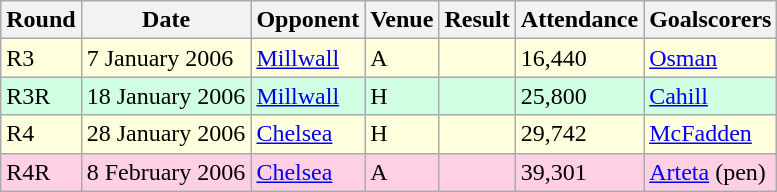<table class="wikitable">
<tr>
<th>Round</th>
<th>Date</th>
<th>Opponent</th>
<th>Venue</th>
<th>Result</th>
<th>Attendance</th>
<th>Goalscorers</th>
</tr>
<tr style="background:#ffffdd;">
<td>R3</td>
<td>7 January 2006</td>
<td><a href='#'>Millwall</a></td>
<td>A</td>
<td></td>
<td>16,440</td>
<td><a href='#'>Osman</a></td>
</tr>
<tr style="background:#d0ffe3;">
<td>R3R</td>
<td>18 January 2006</td>
<td><a href='#'>Millwall</a></td>
<td>H</td>
<td></td>
<td>25,800</td>
<td><a href='#'>Cahill</a></td>
</tr>
<tr style="background:#ffffdd;">
<td>R4</td>
<td>28 January 2006</td>
<td><a href='#'>Chelsea</a></td>
<td>H</td>
<td></td>
<td>29,742</td>
<td><a href='#'>McFadden</a></td>
</tr>
<tr style="background:#ffd0e3;">
<td>R4R</td>
<td>8 February 2006</td>
<td><a href='#'>Chelsea</a></td>
<td>A</td>
<td></td>
<td>39,301</td>
<td><a href='#'>Arteta</a> (pen)</td>
</tr>
</table>
